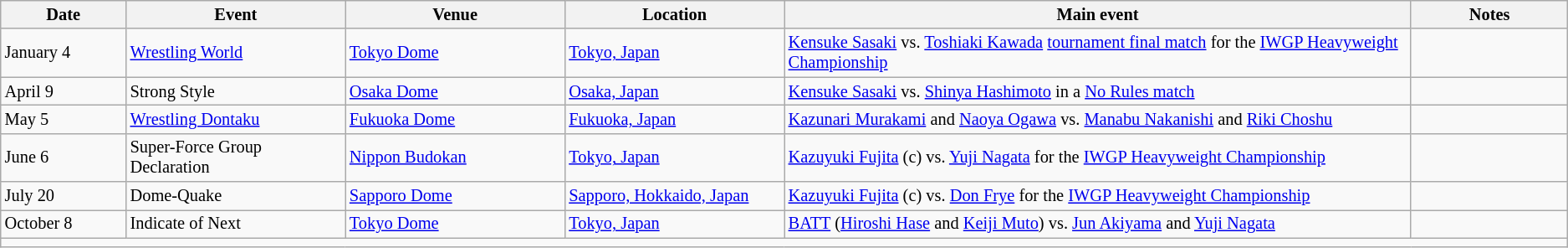<table class="sortable wikitable succession-box" style="font-size:85%;">
<tr>
<th width=8%>Date</th>
<th width=14%>Event</th>
<th width=14%>Venue</th>
<th width=14%>Location</th>
<th width=40%>Main event</th>
<th width=14%>Notes</th>
</tr>
<tr>
<td>January 4</td>
<td><a href='#'>Wrestling World</a></td>
<td><a href='#'>Tokyo Dome</a></td>
<td><a href='#'>Tokyo, Japan</a></td>
<td><a href='#'>Kensuke Sasaki</a> vs. <a href='#'>Toshiaki Kawada</a> <a href='#'>tournament final match</a> for the <a href='#'>IWGP Heavyweight Championship</a></td>
<td></td>
</tr>
<tr>
<td>April 9</td>
<td>Strong Style</td>
<td><a href='#'>Osaka Dome</a></td>
<td><a href='#'>Osaka, Japan</a></td>
<td><a href='#'>Kensuke Sasaki</a> vs. <a href='#'>Shinya Hashimoto</a> in a <a href='#'>No Rules match</a></td>
<td></td>
</tr>
<tr>
<td>May 5</td>
<td><a href='#'>Wrestling Dontaku</a></td>
<td><a href='#'>Fukuoka Dome</a></td>
<td><a href='#'>Fukuoka, Japan</a></td>
<td><a href='#'>Kazunari Murakami</a> and <a href='#'>Naoya Ogawa</a> vs. <a href='#'>Manabu Nakanishi</a> and <a href='#'>Riki Choshu</a></td>
<td></td>
</tr>
<tr>
<td>June 6</td>
<td>Super-Force Group Declaration</td>
<td><a href='#'>Nippon Budokan</a></td>
<td><a href='#'>Tokyo, Japan</a></td>
<td><a href='#'>Kazuyuki Fujita</a> (c) vs. <a href='#'>Yuji Nagata</a> for the <a href='#'>IWGP Heavyweight Championship</a></td>
<td></td>
</tr>
<tr>
<td>July 20</td>
<td>Dome-Quake</td>
<td><a href='#'>Sapporo Dome</a></td>
<td><a href='#'>Sapporo, Hokkaido, Japan</a></td>
<td><a href='#'>Kazuyuki Fujita</a> (c) vs. <a href='#'>Don Frye</a> for the <a href='#'>IWGP Heavyweight Championship</a></td>
<td></td>
</tr>
<tr>
<td>October 8</td>
<td>Indicate of Next</td>
<td><a href='#'>Tokyo Dome</a></td>
<td><a href='#'>Tokyo, Japan</a></td>
<td><a href='#'>BATT</a> (<a href='#'>Hiroshi Hase</a> and <a href='#'>Keiji Muto</a>) vs. <a href='#'>Jun Akiyama</a> and <a href='#'>Yuji Nagata</a></td>
<td></td>
</tr>
<tr>
<td colspan=6></td>
</tr>
</table>
